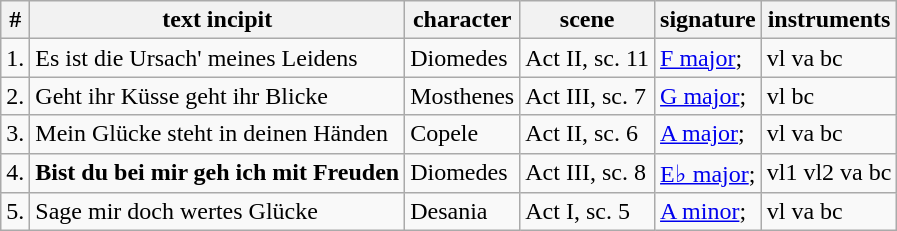<table class="wikitable sortable">
<tr>
<th scope="col">#</th>
<th scope="col">text incipit</th>
<th scope="col">character</th>
<th scope="col">scene</th>
<th scope="col">signature</th>
<th scope="col">instruments</th>
</tr>
<tr>
<td>1.</td>
<td>Es ist die Ursach' meines Leidens</td>
<td>Diomedes</td>
<td data-sort-value="II 11">Act II, sc. 11</td>
<td><a href='#'>F&nbsp;major</a>; </td>
<td>vl va bc</td>
</tr>
<tr>
<td>2.</td>
<td>Geht ihr Küsse geht ihr Blicke</td>
<td>Mosthenes</td>
<td data-sort-value="III 07">Act III, sc. 7</td>
<td><a href='#'>G&nbsp;major</a>; </td>
<td>vl bc</td>
</tr>
<tr>
<td>3.</td>
<td>Mein Glücke steht in deinen Händen</td>
<td>Copele</td>
<td data-sort-value="II 06">Act II, sc. 6</td>
<td><a href='#'>A&nbsp;major</a>; </td>
<td>vl va bc</td>
</tr>
<tr>
<td>4.</td>
<td><strong>Bist du bei mir geh ich mit Freuden</strong></td>
<td>Diomedes</td>
<td data-sort-value="III 08">Act III, sc. 8</td>
<td><a href='#'>E♭&nbsp;major</a>; </td>
<td>vl1 vl2 va bc</td>
</tr>
<tr>
<td>5.</td>
<td>Sage mir doch wertes Glücke</td>
<td>Desania</td>
<td data-sort-value="I 05">Act I, sc. 5</td>
<td><a href='#'>A&nbsp;minor</a>; </td>
<td>vl va bc</td>
</tr>
</table>
